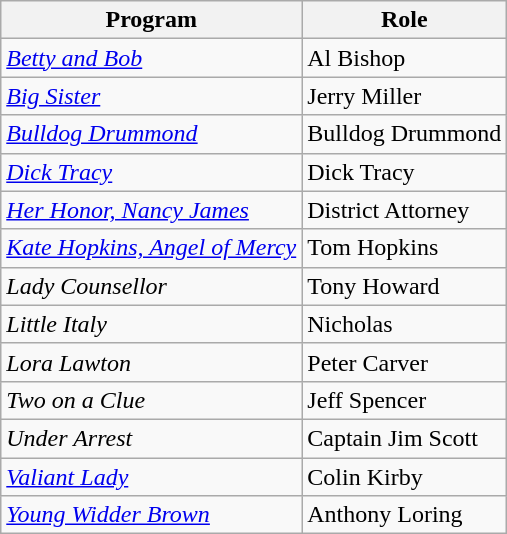<table class="wikitable">
<tr>
<th>Program</th>
<th>Role</th>
</tr>
<tr>
<td><em><a href='#'>Betty and Bob</a></em></td>
<td>Al Bishop</td>
</tr>
<tr>
<td><em><a href='#'>Big Sister</a></em></td>
<td>Jerry Miller</td>
</tr>
<tr>
<td><em><a href='#'>Bulldog Drummond</a></em></td>
<td>Bulldog Drummond</td>
</tr>
<tr>
<td><em><a href='#'>Dick Tracy</a></em></td>
<td>Dick Tracy</td>
</tr>
<tr>
<td><em><a href='#'>Her Honor, Nancy James</a></em></td>
<td>District Attorney</td>
</tr>
<tr>
<td><em><a href='#'>Kate Hopkins, Angel of Mercy</a></em></td>
<td>Tom Hopkins</td>
</tr>
<tr>
<td><em>Lady Counsellor</em></td>
<td>Tony Howard</td>
</tr>
<tr>
<td><em>Little Italy</em></td>
<td>Nicholas</td>
</tr>
<tr>
<td><em>Lora Lawton</em></td>
<td>Peter Carver</td>
</tr>
<tr>
<td><em>Two on a Clue</em></td>
<td>Jeff Spencer</td>
</tr>
<tr>
<td><em>Under Arrest</em></td>
<td>Captain Jim Scott</td>
</tr>
<tr>
<td><em><a href='#'>Valiant Lady</a></em></td>
<td>Colin Kirby</td>
</tr>
<tr>
<td><em><a href='#'>Young Widder Brown</a></em></td>
<td>Anthony Loring</td>
</tr>
</table>
